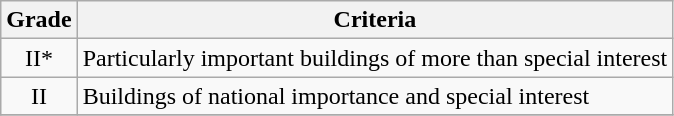<table class="wikitable" border="1">
<tr>
<th>Grade</th>
<th>Criteria</th>
</tr>
<tr>
<td align="center" >II*</td>
<td>Particularly important buildings of more than special interest</td>
</tr>
<tr>
<td align="center" >II</td>
<td>Buildings of national importance and special interest</td>
</tr>
<tr>
</tr>
</table>
